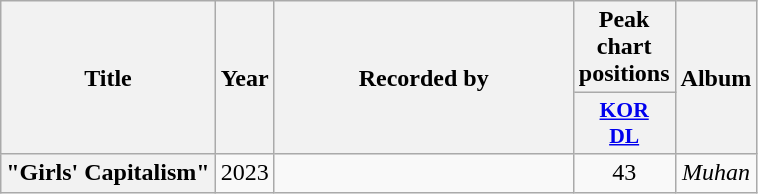<table class="wikitable plainrowheaders" style="text-align:center">
<tr>
<th scope="col" rowspan="2">Title</th>
<th scope="col" rowspan="2">Year</th>
<th scope="col" rowspan="2" style="width:12em">Recorded by</th>
<th scope="col">Peak chart positions</th>
<th scope="col" rowspan="2">Album</th>
</tr>
<tr>
<th scope="col" style="font-size:90%; width:3em"><a href='#'>KOR<br>DL</a><br></th>
</tr>
<tr>
<th scope="row">"Girls' Capitalism"</th>
<td>2023</td>
<td style="text-align:left"></td>
<td>43</td>
<td><em>Muhan</em></td>
</tr>
</table>
